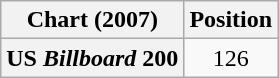<table class="wikitable plainrowheaders" style="text-align:center">
<tr>
<th scope="col">Chart (2007)</th>
<th scope="col">Position</th>
</tr>
<tr>
<th scope="row">US <em>Billboard</em> 200</th>
<td>126</td>
</tr>
</table>
